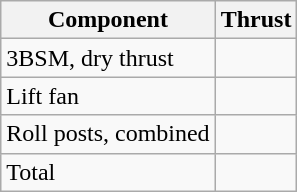<table class=wikitable>
<tr>
<th>Component</th>
<th>Thrust</th>
</tr>
<tr>
<td>3BSM, dry thrust</td>
<td></td>
</tr>
<tr>
<td>Lift fan</td>
<td></td>
</tr>
<tr>
<td>Roll posts, combined</td>
<td></td>
</tr>
<tr>
<td>Total</td>
<td></td>
</tr>
</table>
